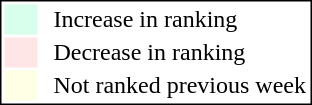<table style="border:1px solid black; float:right;">
<tr>
<td style="background:#D8FFEB; width:20px;"></td>
<td> </td>
<td>Increase in ranking</td>
</tr>
<tr>
<td style="background:#FFE6E6; width:20px;"></td>
<td> </td>
<td>Decrease in ranking</td>
</tr>
<tr>
<td style="background:#FFFFE6; width:20px;"></td>
<td> </td>
<td>Not ranked previous week</td>
</tr>
</table>
